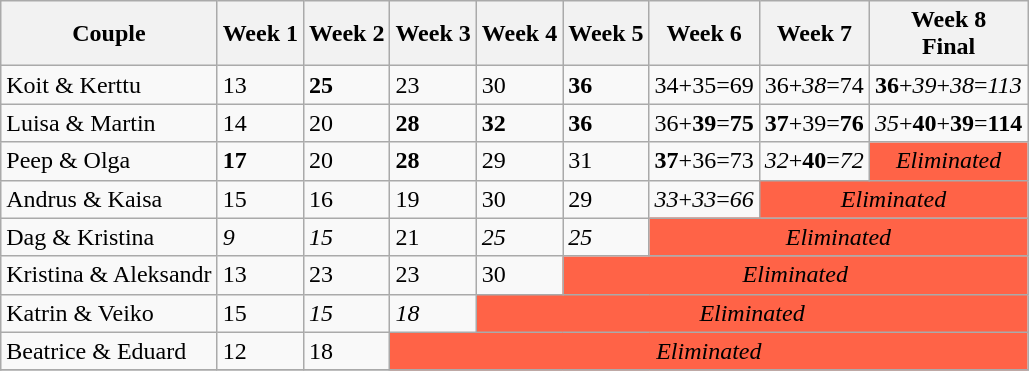<table class="wikitable">
<tr>
<th>Couple</th>
<th>Week 1</th>
<th>Week  2</th>
<th>Week  3</th>
<th>Week  4</th>
<th>Week  5</th>
<th>Week  6</th>
<th>Week  7</th>
<th>Week  8<br>Final</th>
</tr>
<tr>
<td>Koit & Kerttu</td>
<td>13</td>
<td><span><strong>25</strong></span></td>
<td>23</td>
<td>30</td>
<td><span><strong>36</strong></span></td>
<td>34+35=69</td>
<td>36+<span><em>38</em></span>=74</td>
<td><span><strong>36</strong></span>+<span><em>39</em></span>+<span><em>38</em></span>=<span><em>113</em></span></td>
</tr>
<tr>
<td>Luisa & Martin</td>
<td>14</td>
<td>20</td>
<td><span><strong>28</strong></span></td>
<td><span><strong>3</strong></span><span><strong>2</strong></span></td>
<td><span><strong>36</strong></span></td>
<td>36+<span><strong>39</strong></span>=<span><strong>75</strong></span></td>
<td><span><strong>37</strong></span>+39=<span><strong>76</strong></span></td>
<td><span><em>35</em></span>+<span><strong>40</strong></span>+<span><strong>39</strong></span>=<span><strong>114</strong></span></td>
</tr>
<tr>
<td>Peep & Olga</td>
<td><span><strong>17</strong></span></td>
<td>20</td>
<td><span><strong>28</strong></span></td>
<td>29</td>
<td>31</td>
<td><span><strong>37</strong></span>+36=73</td>
<td><span><em>32</em></span>+<span><strong>40</strong></span>=<span><em>72</em></span></td>
<td colspan="1" style="background:tomato;" align="center"><em>Eliminated</em></td>
</tr>
<tr>
<td>Andrus & Kaisa</td>
<td>15</td>
<td>16</td>
<td>19</td>
<td>30</td>
<td>29</td>
<td><span><em>33</em></span>+<span><em>33</em></span>=<span><em>66</em></span></td>
<td colspan="2" style="background:tomato;" align="center"><em>Eliminated</em></td>
</tr>
<tr>
<td>Dag & Kristina</td>
<td><span><em>9</em></span></td>
<td><span><em>15</em></span></td>
<td>21</td>
<td><span><em>25</em></span></td>
<td><span><em>25</em></span></td>
<td style="background:tomato;" align="center" colspan="3"><em>Eliminated</em></td>
</tr>
<tr>
<td>Kristina & Aleksandr</td>
<td>13</td>
<td>23</td>
<td>23</td>
<td>30</td>
<td style="background:tomato;" align="center" colspan="4"><em>Eliminated</em></td>
</tr>
<tr>
<td>Katrin & Veiko</td>
<td>15</td>
<td><span><em>15</em></span></td>
<td><span><em>18</em></span></td>
<td style="background:tomato;" align="center" colspan="5"><em>Eliminated</em></td>
</tr>
<tr>
<td>Beatrice & Eduard</td>
<td>12</td>
<td>18</td>
<td style="background:tomato;" align="center" colspan="6"><em>Eliminated</em></td>
</tr>
<tr>
</tr>
</table>
